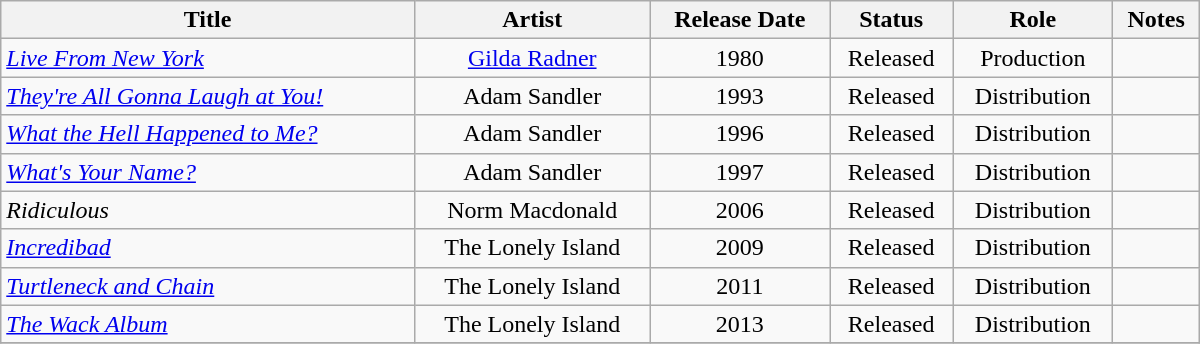<table class="wikitable sortable" width="800px">
<tr>
<th>Title</th>
<th>Artist</th>
<th>Release Date</th>
<th>Status</th>
<th>Role</th>
<th>Notes</th>
</tr>
<tr>
<td><em><a href='#'>Live From New York</a></em></td>
<td align="center"><a href='#'>Gilda Radner</a></td>
<td align="center">1980</td>
<td align="center">Released</td>
<td align="center">Production</td>
<td></td>
</tr>
<tr>
<td><em><a href='#'>They're All Gonna Laugh at You!</a></em></td>
<td align="center">Adam Sandler</td>
<td align="center">1993</td>
<td align="center">Released</td>
<td align="center">Distribution</td>
<td></td>
</tr>
<tr>
<td><em><a href='#'>What the Hell Happened to Me?</a></em></td>
<td align="center">Adam Sandler</td>
<td align="center">1996</td>
<td align="center">Released</td>
<td align="center">Distribution</td>
<td></td>
</tr>
<tr>
<td><em><a href='#'>What's Your Name?</a></em></td>
<td align="center">Adam Sandler</td>
<td align="center">1997</td>
<td align="center">Released</td>
<td align="center">Distribution</td>
<td></td>
</tr>
<tr>
<td><em>Ridiculous</em></td>
<td align="center">Norm Macdonald</td>
<td align="center">2006</td>
<td align="center">Released</td>
<td align="center">Distribution</td>
<td></td>
</tr>
<tr>
<td><em><a href='#'>Incredibad</a></em></td>
<td align="center">The Lonely Island</td>
<td align="center">2009</td>
<td align="center">Released</td>
<td align="center">Distribution</td>
<td></td>
</tr>
<tr>
<td><em><a href='#'>Turtleneck and Chain</a></em></td>
<td align="center">The Lonely Island</td>
<td align="center">2011</td>
<td align="center">Released</td>
<td align="center">Distribution</td>
<td></td>
</tr>
<tr>
<td><em><a href='#'>The Wack Album</a></em></td>
<td align="center">The Lonely Island</td>
<td align="center">2013</td>
<td align="center">Released</td>
<td align="center">Distribution</td>
<td></td>
</tr>
<tr>
</tr>
</table>
